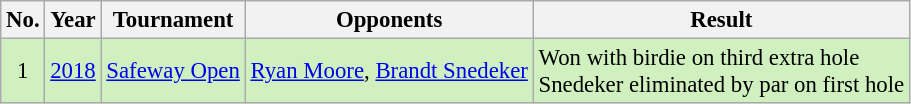<table class="wikitable" style="font-size:95%;">
<tr>
<th>No.</th>
<th>Year</th>
<th>Tournament</th>
<th>Opponents</th>
<th>Result</th>
</tr>
<tr style="background:#d0f0c0;">
<td align=center>1</td>
<td><a href='#'>2018</a></td>
<td><a href='#'>Safeway Open</a></td>
<td> <a href='#'>Ryan Moore</a>,  <a href='#'>Brandt Snedeker</a></td>
<td>Won with birdie on third extra hole<br>Snedeker eliminated by par on first hole</td>
</tr>
</table>
